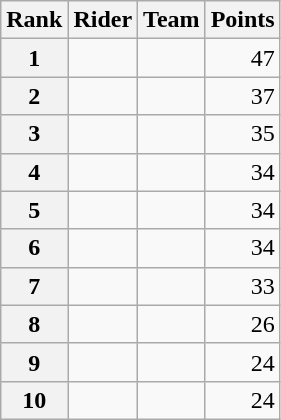<table class="wikitable" margin-bottom:0;">
<tr>
<th scope="col">Rank</th>
<th scope="col">Rider</th>
<th scope="col">Team</th>
<th scope="col">Points</th>
</tr>
<tr>
<th scope="row">1</th>
<td> </td>
<td></td>
<td align="right">47</td>
</tr>
<tr>
<th scope="row">2</th>
<td></td>
<td></td>
<td align="right">37</td>
</tr>
<tr>
<th scope="row">3</th>
<td></td>
<td></td>
<td align="right">35</td>
</tr>
<tr>
<th scope="row">4</th>
<td></td>
<td></td>
<td align="right">34</td>
</tr>
<tr>
<th scope="row">5</th>
<td></td>
<td></td>
<td align="right">34</td>
</tr>
<tr>
<th scope="row">6</th>
<td></td>
<td></td>
<td align="right">34</td>
</tr>
<tr>
<th scope="row">7</th>
<td> </td>
<td></td>
<td align="right">33</td>
</tr>
<tr>
<th scope="row">8</th>
<td></td>
<td></td>
<td align="right">26</td>
</tr>
<tr>
<th scope="row">9</th>
<td></td>
<td></td>
<td align="right">24</td>
</tr>
<tr>
<th scope="row">10</th>
<td></td>
<td></td>
<td align="right">24</td>
</tr>
</table>
